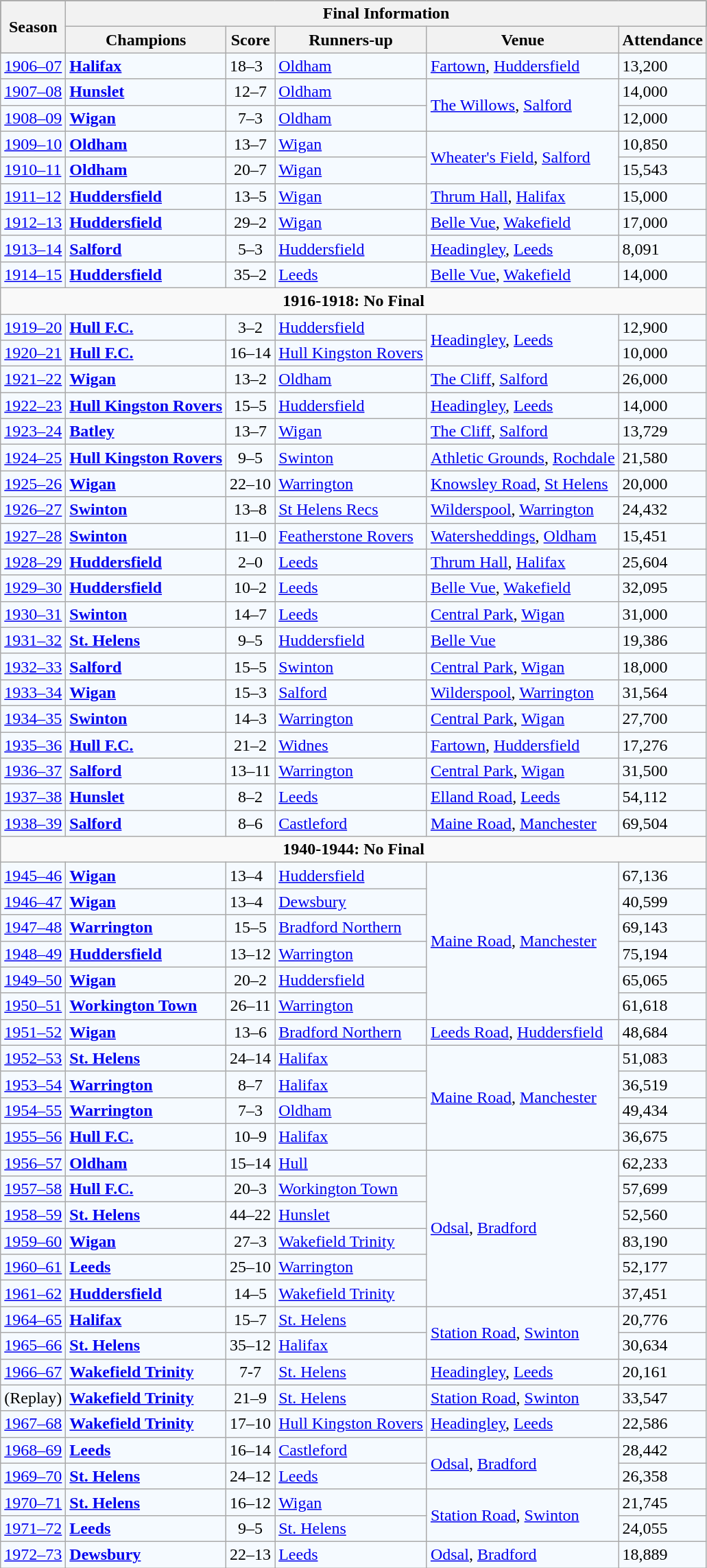<table class="wikitable" style="text-align: left;">
<tr style="background:black;">
<th rowspan=2 style="color:black;">Season</th>
<th colspan=5 style="color:black;">Final Information</th>
</tr>
<tr style="background:white;">
<th style="color:black;" "width:200px">Champions</th>
<th style="color:black;" "width:80px">Score</th>
<th style="color:black;" "width:200px">Runners-up</th>
<th style="color:black;" "width:200px">Venue</th>
<th style="color:black;" "width:200px">Attendance</th>
</tr>
<tr style="background:#f5faff;">
<td><a href='#'>1906–07</a></td>
<td> <strong><a href='#'>Halifax</a></strong></td>
<td>18–3</td>
<td> <a href='#'>Oldham</a></td>
<td><a href='#'>Fartown</a>, <a href='#'>Huddersfield</a></td>
<td>13,200</td>
</tr>
<tr style="background:#f5faff;">
<td><a href='#'>1907–08</a></td>
<td> <strong><a href='#'>Hunslet</a></strong></td>
<td style="text-align:center;">12–7</td>
<td> <a href='#'>Oldham</a></td>
<td rowspan=2><a href='#'>The Willows</a>, <a href='#'>Salford</a></td>
<td>14,000</td>
</tr>
<tr style="background:#f5faff;">
<td><a href='#'>1908–09</a></td>
<td> <strong><a href='#'>Wigan</a></strong></td>
<td style="text-align:center;">7–3</td>
<td> <a href='#'>Oldham</a></td>
<td>12,000</td>
</tr>
<tr style="background:#f5faff;">
<td><a href='#'>1909–10</a></td>
<td> <strong><a href='#'>Oldham</a></strong></td>
<td style="text-align:center;">13–7</td>
<td> <a href='#'>Wigan</a></td>
<td rowspan=2><a href='#'>Wheater's Field</a>, <a href='#'>Salford</a></td>
<td>10,850</td>
</tr>
<tr style="background:#f5faff;">
<td><a href='#'>1910–11</a></td>
<td> <strong><a href='#'>Oldham</a></strong></td>
<td style="text-align:center;">20–7</td>
<td> <a href='#'>Wigan</a></td>
<td>15,543</td>
</tr>
<tr style="background:#f5faff;">
<td><a href='#'>1911–12</a></td>
<td> <strong><a href='#'>Huddersfield</a></strong></td>
<td style="text-align:center;">13–5</td>
<td> <a href='#'>Wigan</a></td>
<td><a href='#'>Thrum Hall</a>, <a href='#'>Halifax</a></td>
<td>15,000</td>
</tr>
<tr style="background:#f5faff;">
<td><a href='#'>1912–13</a></td>
<td> <strong><a href='#'>Huddersfield</a></strong></td>
<td style="text-align:center;">29–2</td>
<td> <a href='#'>Wigan</a></td>
<td><a href='#'>Belle Vue</a>, <a href='#'>Wakefield</a></td>
<td>17,000</td>
</tr>
<tr style="background:#f5faff;">
<td><a href='#'>1913–14</a></td>
<td> <strong><a href='#'>Salford</a></strong></td>
<td style="text-align:center;">5–3</td>
<td> <a href='#'>Huddersfield</a></td>
<td><a href='#'>Headingley</a>, <a href='#'>Leeds</a></td>
<td>8,091</td>
</tr>
<tr style="background:#f5faff;">
<td><a href='#'>1914–15</a></td>
<td> <strong><a href='#'>Huddersfield</a></strong></td>
<td style="text-align:center;">35–2</td>
<td> <a href='#'>Leeds</a></td>
<td><a href='#'>Belle Vue</a>, <a href='#'>Wakefield</a></td>
<td>14,000</td>
</tr>
<tr>
<td colspan="6" style="text-align:center;"><strong>1916-1918: No Final</strong></td>
</tr>
<tr style="background:#f5faff;">
<td><a href='#'>1919–20</a></td>
<td> <strong><a href='#'>Hull F.C.</a></strong></td>
<td style="text-align:center;">3–2</td>
<td> <a href='#'>Huddersfield</a></td>
<td rowspan=2><a href='#'>Headingley</a>, <a href='#'>Leeds</a></td>
<td>12,900</td>
</tr>
<tr style="background:#f5faff;">
<td><a href='#'>1920–21</a></td>
<td> <strong><a href='#'>Hull F.C.</a></strong></td>
<td style="text-align:center;">16–14</td>
<td> <a href='#'>Hull Kingston Rovers</a></td>
<td>10,000</td>
</tr>
<tr style="background:#f5faff;">
<td><a href='#'>1921–22</a></td>
<td> <strong><a href='#'>Wigan</a></strong></td>
<td style="text-align:center;">13–2</td>
<td> <a href='#'>Oldham</a></td>
<td><a href='#'>The Cliff</a>, <a href='#'>Salford</a></td>
<td>26,000</td>
</tr>
<tr style="background:#f5faff;">
<td><a href='#'>1922–23</a></td>
<td> <strong><a href='#'>Hull Kingston Rovers</a></strong></td>
<td style="text-align:center;">15–5</td>
<td> <a href='#'>Huddersfield</a></td>
<td><a href='#'>Headingley</a>, <a href='#'>Leeds</a></td>
<td>14,000</td>
</tr>
<tr style="background:#f5faff;">
<td><a href='#'>1923–24</a></td>
<td> <strong><a href='#'>Batley</a></strong></td>
<td style="text-align:center;">13–7</td>
<td> <a href='#'>Wigan</a></td>
<td><a href='#'>The Cliff</a>, <a href='#'>Salford</a></td>
<td>13,729</td>
</tr>
<tr style="background:#f5faff;">
<td><a href='#'>1924–25</a></td>
<td> <strong><a href='#'>Hull Kingston Rovers</a></strong></td>
<td style="text-align:center;">9–5</td>
<td> <a href='#'>Swinton</a></td>
<td><a href='#'>Athletic Grounds</a>, <a href='#'>Rochdale</a></td>
<td>21,580</td>
</tr>
<tr style="background:#f5faff;">
<td><a href='#'>1925–26</a></td>
<td> <strong><a href='#'>Wigan</a></strong></td>
<td style="text-align:center;">22–10</td>
<td> <a href='#'>Warrington</a></td>
<td><a href='#'>Knowsley Road</a>, <a href='#'>St Helens</a></td>
<td>20,000</td>
</tr>
<tr style="background:#f5faff;">
<td><a href='#'>1926–27</a></td>
<td> <strong><a href='#'>Swinton</a></strong></td>
<td style="text-align:center;">13–8</td>
<td><a href='#'>St Helens Recs</a></td>
<td><a href='#'>Wilderspool</a>, <a href='#'>Warrington</a></td>
<td>24,432</td>
</tr>
<tr style="background:#f5faff;">
<td><a href='#'>1927–28</a></td>
<td> <strong><a href='#'>Swinton</a></strong></td>
<td style="text-align:center;">11–0</td>
<td> <a href='#'>Featherstone Rovers</a></td>
<td><a href='#'>Watersheddings</a>, <a href='#'>Oldham</a></td>
<td>15,451</td>
</tr>
<tr style="background:#f5faff;">
<td><a href='#'>1928–29</a></td>
<td> <strong><a href='#'>Huddersfield</a></strong></td>
<td style="text-align:center;">2–0</td>
<td> <a href='#'>Leeds</a></td>
<td><a href='#'>Thrum Hall</a>, <a href='#'>Halifax</a></td>
<td>25,604</td>
</tr>
<tr style="background:#f5faff;">
<td><a href='#'>1929–30</a></td>
<td> <strong><a href='#'>Huddersfield</a></strong></td>
<td style="text-align:center;">10–2</td>
<td> <a href='#'>Leeds</a></td>
<td><a href='#'>Belle Vue</a>, <a href='#'>Wakefield</a></td>
<td>32,095</td>
</tr>
<tr style="background:#f5faff;">
<td><a href='#'>1930–31</a></td>
<td> <strong><a href='#'>Swinton</a></strong></td>
<td style="text-align:center;">14–7</td>
<td> <a href='#'>Leeds</a></td>
<td><a href='#'>Central Park</a>, <a href='#'>Wigan</a></td>
<td>31,000</td>
</tr>
<tr style="background:#f5faff;">
<td><a href='#'>1931–32</a></td>
<td> <strong><a href='#'>St. Helens</a></strong></td>
<td style="text-align:center;">9–5</td>
<td> <a href='#'>Huddersfield</a></td>
<td><a href='#'>Belle Vue</a></td>
<td>19,386</td>
</tr>
<tr style="background:#f5faff;">
<td><a href='#'>1932–33</a></td>
<td> <strong><a href='#'>Salford</a></strong></td>
<td style="text-align:center;">15–5</td>
<td> <a href='#'>Swinton</a></td>
<td><a href='#'>Central Park</a>, <a href='#'>Wigan</a></td>
<td>18,000</td>
</tr>
<tr style="background:#f5faff;">
<td><a href='#'>1933–34</a></td>
<td> <strong><a href='#'>Wigan</a></strong></td>
<td style="text-align:center;">15–3</td>
<td> <a href='#'>Salford</a></td>
<td><a href='#'>Wilderspool</a>, <a href='#'>Warrington</a></td>
<td>31,564</td>
</tr>
<tr style="background:#f5faff;">
<td><a href='#'>1934–35</a></td>
<td> <strong><a href='#'>Swinton</a></strong></td>
<td style="text-align:center;">14–3</td>
<td> <a href='#'>Warrington</a></td>
<td><a href='#'>Central Park</a>, <a href='#'>Wigan</a></td>
<td>27,700</td>
</tr>
<tr style="background:#f5faff;">
<td><a href='#'>1935–36</a></td>
<td> <strong><a href='#'>Hull F.C.</a></strong></td>
<td style="text-align:center;">21–2</td>
<td> <a href='#'>Widnes</a></td>
<td><a href='#'>Fartown</a>, <a href='#'>Huddersfield</a></td>
<td>17,276</td>
</tr>
<tr style="background:#f5faff;">
<td><a href='#'>1936–37</a></td>
<td> <strong><a href='#'>Salford</a></strong></td>
<td style="text-align:center;">13–11</td>
<td> <a href='#'>Warrington</a></td>
<td><a href='#'>Central Park</a>, <a href='#'>Wigan</a></td>
<td>31,500</td>
</tr>
<tr style="background:#f5faff;">
<td><a href='#'>1937–38</a></td>
<td> <strong><a href='#'>Hunslet</a></strong></td>
<td style="text-align:center;">8–2</td>
<td> <a href='#'>Leeds</a></td>
<td><a href='#'>Elland Road</a>, <a href='#'>Leeds</a></td>
<td>54,112</td>
</tr>
<tr style="background:#f5faff;">
<td><a href='#'>1938–39</a></td>
<td> <strong><a href='#'>Salford</a></strong></td>
<td style="text-align:center;">8–6</td>
<td> <a href='#'>Castleford</a></td>
<td><a href='#'>Maine Road</a>, <a href='#'>Manchester</a></td>
<td>69,504</td>
</tr>
<tr>
<td colspan="6" style="text-align:center;"><strong>1940-1944: No Final</strong></td>
</tr>
<tr style="background:#f5faff;">
<td><a href='#'>1945–46</a></td>
<td> <strong><a href='#'>Wigan</a></strong></td>
<td>13–4</td>
<td> <a href='#'>Huddersfield</a></td>
<td rowspan=6><a href='#'>Maine Road</a>, <a href='#'>Manchester</a></td>
<td>67,136</td>
</tr>
<tr style="background:#f5faff;">
<td><a href='#'>1946–47</a></td>
<td> <strong><a href='#'>Wigan</a></strong></td>
<td>13–4</td>
<td> <a href='#'>Dewsbury</a></td>
<td>40,599</td>
</tr>
<tr style="background:#f5faff;">
<td><a href='#'>1947–48</a></td>
<td> <strong><a href='#'>Warrington</a></strong></td>
<td style="text-align:center;">15–5</td>
<td> <a href='#'>Bradford Northern</a></td>
<td>69,143</td>
</tr>
<tr style="background:#f5faff;">
<td><a href='#'>1948–49</a></td>
<td> <strong><a href='#'>Huddersfield</a></strong></td>
<td style="text-align:center;">13–12</td>
<td> <a href='#'>Warrington</a></td>
<td>75,194</td>
</tr>
<tr style="background:#f5faff;">
<td><a href='#'>1949–50</a></td>
<td> <strong><a href='#'>Wigan</a></strong></td>
<td style="text-align:center;">20–2</td>
<td> <a href='#'>Huddersfield</a></td>
<td>65,065</td>
</tr>
<tr style="background:#f5faff;">
<td><a href='#'>1950–51</a></td>
<td> <strong><a href='#'>Workington Town</a></strong></td>
<td style="text-align:center;">26–11</td>
<td> <a href='#'>Warrington</a></td>
<td>61,618</td>
</tr>
<tr style="background:#f5faff;">
<td><a href='#'>1951–52</a></td>
<td> <strong><a href='#'>Wigan</a></strong></td>
<td style="text-align:center;">13–6</td>
<td> <a href='#'>Bradford Northern</a></td>
<td><a href='#'>Leeds Road</a>, <a href='#'>Huddersfield</a></td>
<td>48,684</td>
</tr>
<tr style="background:#f5faff;">
<td><a href='#'>1952–53</a></td>
<td> <strong><a href='#'>St. Helens</a></strong></td>
<td style="text-align:center;">24–14</td>
<td> <a href='#'>Halifax</a></td>
<td rowspan=4><a href='#'>Maine Road</a>, <a href='#'>Manchester</a></td>
<td>51,083</td>
</tr>
<tr style="background:#f5faff;">
<td><a href='#'>1953–54</a></td>
<td> <strong><a href='#'>Warrington</a></strong></td>
<td style="text-align:center;">8–7</td>
<td> <a href='#'>Halifax</a></td>
<td>36,519</td>
</tr>
<tr style="background:#f5faff;">
<td><a href='#'>1954–55</a></td>
<td> <strong><a href='#'>Warrington</a></strong></td>
<td style="text-align:center;">7–3</td>
<td> <a href='#'>Oldham</a></td>
<td>49,434</td>
</tr>
<tr style="background:#f5faff;">
<td><a href='#'>1955–56</a></td>
<td> <strong><a href='#'>Hull F.C.</a></strong></td>
<td style="text-align:center;">10–9</td>
<td> <a href='#'>Halifax</a></td>
<td>36,675</td>
</tr>
<tr style="background:#f5faff;">
<td><a href='#'>1956–57</a></td>
<td> <strong><a href='#'>Oldham</a></strong></td>
<td style="text-align:center;">15–14</td>
<td> <a href='#'>Hull</a></td>
<td rowspan=6><a href='#'>Odsal</a>, <a href='#'>Bradford</a></td>
<td>62,233</td>
</tr>
<tr style="background:#f5faff;">
<td><a href='#'>1957–58</a></td>
<td> <strong><a href='#'>Hull F.C.</a></strong></td>
<td style="text-align:center;">20–3</td>
<td> <a href='#'>Workington Town</a></td>
<td>57,699</td>
</tr>
<tr style="background:#f5faff;">
<td><a href='#'>1958–59</a></td>
<td> <strong><a href='#'>St. Helens</a></strong></td>
<td style="text-align:center;">44–22</td>
<td> <a href='#'>Hunslet</a></td>
<td>52,560</td>
</tr>
<tr style="background:#f5faff;">
<td><a href='#'>1959–60</a></td>
<td> <strong><a href='#'>Wigan</a></strong></td>
<td style="text-align:center;">27–3</td>
<td> <a href='#'>Wakefield Trinity</a></td>
<td>83,190</td>
</tr>
<tr style="background:#f5faff;">
<td><a href='#'>1960–61</a></td>
<td> <strong><a href='#'>Leeds</a></strong></td>
<td style="text-align:center;">25–10</td>
<td> <a href='#'>Warrington</a></td>
<td>52,177</td>
</tr>
<tr style="background:#f5faff;">
<td><a href='#'>1961–62</a></td>
<td> <strong><a href='#'>Huddersfield</a></strong></td>
<td style="text-align:center;">14–5</td>
<td> <a href='#'>Wakefield Trinity</a></td>
<td>37,451</td>
</tr>
<tr style="background:#f5faff;">
<td><a href='#'>1964–65</a></td>
<td> <strong><a href='#'>Halifax</a></strong></td>
<td style="text-align:center;">15–7</td>
<td> <a href='#'>St. Helens</a></td>
<td rowspan=2><a href='#'>Station Road</a>, <a href='#'>Swinton</a></td>
<td>20,776</td>
</tr>
<tr style="background:#f5faff;">
<td><a href='#'>1965–66</a></td>
<td> <strong><a href='#'>St. Helens</a></strong></td>
<td style="text-align:center;">35–12</td>
<td> <a href='#'>Halifax</a></td>
<td>30,634</td>
</tr>
<tr style="background:#f5faff;">
<td><a href='#'>1966–67</a></td>
<td> <strong><a href='#'>Wakefield Trinity</a></strong></td>
<td style="text-align:center;">7-7</td>
<td> <a href='#'>St. Helens</a></td>
<td><a href='#'>Headingley</a>, <a href='#'>Leeds</a></td>
<td>20,161</td>
</tr>
<tr style="background:#f5faff;">
<td>(Replay)</td>
<td> <strong><a href='#'>Wakefield Trinity</a></strong></td>
<td style="text-align:center;">21–9</td>
<td> <a href='#'>St. Helens</a></td>
<td><a href='#'>Station Road</a>, <a href='#'>Swinton</a></td>
<td>33,547</td>
</tr>
<tr style="background:#f5faff;">
<td><a href='#'>1967–68</a></td>
<td> <strong><a href='#'>Wakefield Trinity</a></strong></td>
<td style="text-align:center;">17–10</td>
<td> <a href='#'>Hull Kingston Rovers</a></td>
<td><a href='#'>Headingley</a>, <a href='#'>Leeds</a></td>
<td>22,586</td>
</tr>
<tr style="background:#f5faff;">
<td><a href='#'>1968–69</a></td>
<td> <strong><a href='#'>Leeds</a></strong></td>
<td style="text-align:center;">16–14</td>
<td> <a href='#'>Castleford</a></td>
<td rowspan=2><a href='#'>Odsal</a>, <a href='#'>Bradford</a></td>
<td>28,442</td>
</tr>
<tr style="background:#f5faff;">
<td><a href='#'>1969–70</a></td>
<td> <strong><a href='#'>St. Helens</a></strong></td>
<td style="text-align:center;">24–12</td>
<td> <a href='#'>Leeds</a></td>
<td>26,358</td>
</tr>
<tr style="background:#f5faff;">
<td><a href='#'>1970–71</a></td>
<td> <strong><a href='#'>St. Helens</a></strong></td>
<td style="text-align:center;">16–12</td>
<td> <a href='#'>Wigan</a></td>
<td rowspan=2><a href='#'>Station Road</a>, <a href='#'>Swinton</a></td>
<td>21,745</td>
</tr>
<tr style="background:#f5faff;">
<td><a href='#'>1971–72</a></td>
<td> <strong><a href='#'>Leeds</a></strong></td>
<td style="text-align:center;">9–5</td>
<td> <a href='#'>St. Helens</a></td>
<td>24,055</td>
</tr>
<tr style="background:#f5faff;">
<td><a href='#'>1972–73</a></td>
<td> <strong><a href='#'>Dewsbury</a></strong></td>
<td style="text-align:center;">22–13</td>
<td> <a href='#'>Leeds</a></td>
<td><a href='#'>Odsal</a>, <a href='#'>Bradford</a></td>
<td>18,889</td>
</tr>
</table>
